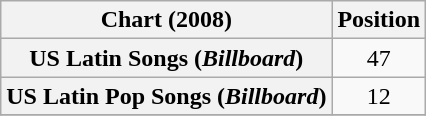<table class="wikitable plainrowheaders sortable" style="text-align:center;">
<tr>
<th scope="col">Chart (2008)</th>
<th scope="col">Position</th>
</tr>
<tr>
<th scope="row">US Latin Songs (<em>Billboard</em>)</th>
<td>47</td>
</tr>
<tr>
<th scope="row">US Latin Pop Songs (<em>Billboard</em>)</th>
<td>12</td>
</tr>
<tr>
</tr>
</table>
